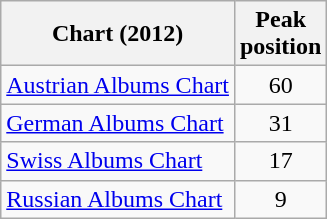<table class="wikitable sortable plainrowheaders">
<tr>
<th scope="col">Chart (2012)</th>
<th scope="col">Peak<br>position</th>
</tr>
<tr>
<td><a href='#'>Austrian Albums Chart</a></td>
<td style="text-align:center;">60</td>
</tr>
<tr>
<td><a href='#'>German Albums Chart</a></td>
<td style="text-align:center;">31</td>
</tr>
<tr>
<td><a href='#'>Swiss Albums Chart</a></td>
<td style="text-align:center;">17</td>
</tr>
<tr>
<td><a href='#'>Russian Albums Chart</a></td>
<td style="text-align:center;">9</td>
</tr>
</table>
